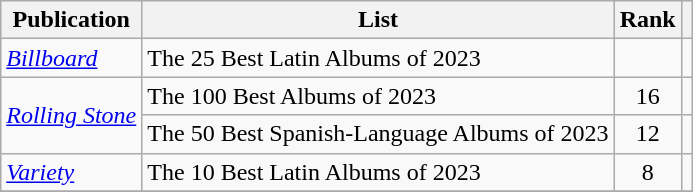<table class="sortable wikitable">
<tr>
<th>Publication</th>
<th>List</th>
<th>Rank</th>
<th class="unsortable"></th>
</tr>
<tr>
<td><em><a href='#'>Billboard</a></em></td>
<td>The 25 Best Latin Albums of 2023</td>
<td></td>
<td style="text-align:center;"></td>
</tr>
<tr>
<td rowspan="2" scope="row"><em><a href='#'>Rolling Stone</a></em></td>
<td>The 100 Best Albums of 2023</td>
<td style="text-align:center">16</td>
<td style="text-align:center;"></td>
</tr>
<tr>
<td>The 50 Best Spanish-Language Albums of 2023</td>
<td style="text-align:center">12</td>
<td style="text-align:center;"></td>
</tr>
<tr>
<td><em><a href='#'>Variety</a></em></td>
<td>The 10 Best Latin Albums of 2023</td>
<td style="text-align:center">8</td>
<td style="text-align:center;"></td>
</tr>
<tr>
</tr>
</table>
